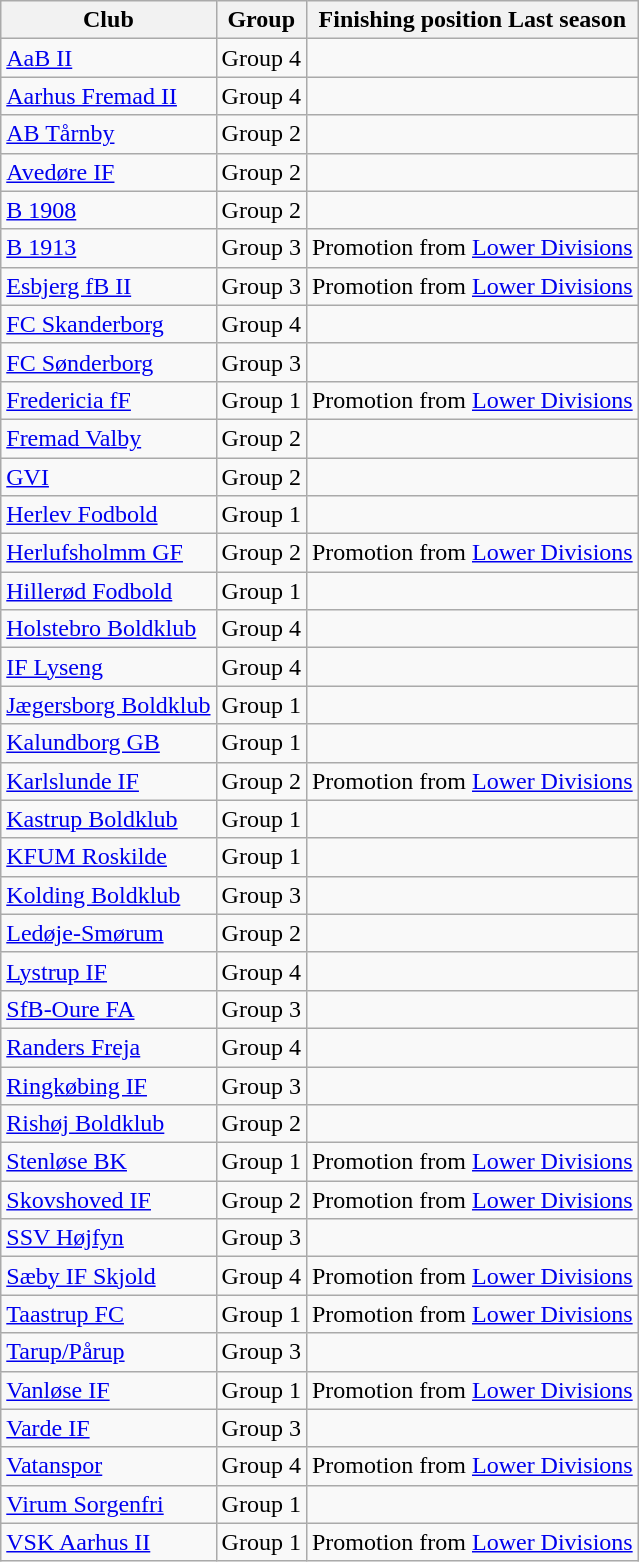<table class="wikitable sortable" style="text-align:center;">
<tr>
<th>Club</th>
<th>Group</th>
<th>Finishing position Last season</th>
</tr>
<tr>
<td style="text-align:left;"><a href='#'>AaB II</a></td>
<td>Group 4</td>
<td></td>
</tr>
<tr>
<td style="text-align:left;"><a href='#'>Aarhus Fremad II</a></td>
<td>Group 4</td>
<td></td>
</tr>
<tr>
<td style="text-align:left;"><a href='#'>AB Tårnby</a></td>
<td>Group 2</td>
<td></td>
</tr>
<tr>
<td style="text-align:left;"><a href='#'>Avedøre IF</a></td>
<td>Group 2</td>
<td></td>
</tr>
<tr>
<td style="text-align:left;"><a href='#'>B 1908</a></td>
<td>Group 2</td>
<td></td>
</tr>
<tr>
<td style="text-align:left;"><a href='#'>B 1913</a></td>
<td>Group 3</td>
<td>Promotion from <a href='#'>Lower Divisions</a></td>
</tr>
<tr>
<td style="text-align:left;"><a href='#'>Esbjerg fB II</a></td>
<td>Group 3</td>
<td>Promotion from <a href='#'>Lower Divisions</a></td>
</tr>
<tr>
<td style="text-align:left;"><a href='#'>FC Skanderborg</a></td>
<td>Group 4</td>
<td></td>
</tr>
<tr>
<td style="text-align:left;"><a href='#'>FC Sønderborg</a></td>
<td>Group 3</td>
<td></td>
</tr>
<tr>
<td style="text-align:left;"><a href='#'>Fredericia fF</a></td>
<td>Group 1</td>
<td>Promotion from <a href='#'>Lower Divisions</a></td>
</tr>
<tr>
<td style="text-align:left;"><a href='#'>Fremad Valby</a></td>
<td>Group 2</td>
<td></td>
</tr>
<tr>
<td style="text-align:left;"><a href='#'>GVI</a></td>
<td>Group 2</td>
<td></td>
</tr>
<tr>
<td style="text-align:left;"><a href='#'>Herlev Fodbold</a></td>
<td>Group 1</td>
<td></td>
</tr>
<tr>
<td style="text-align:left;"><a href='#'>Herlufsholmm GF</a></td>
<td>Group 2</td>
<td>Promotion from <a href='#'>Lower Divisions</a></td>
</tr>
<tr>
<td style="text-align:left;"><a href='#'>Hillerød Fodbold</a></td>
<td>Group 1</td>
<td></td>
</tr>
<tr>
<td style="text-align:left;"><a href='#'>Holstebro Boldklub</a></td>
<td>Group 4</td>
<td></td>
</tr>
<tr>
<td style="text-align:left;"><a href='#'>IF Lyseng</a></td>
<td>Group 4</td>
<td></td>
</tr>
<tr>
<td style="text-align:left;"><a href='#'>Jægersborg Boldklub</a></td>
<td>Group 1</td>
<td></td>
</tr>
<tr>
<td style="text-align:left;"><a href='#'>Kalundborg GB</a></td>
<td>Group 1</td>
<td></td>
</tr>
<tr>
<td style="text-align:left;"><a href='#'>Karlslunde IF</a></td>
<td>Group 2</td>
<td>Promotion from <a href='#'>Lower Divisions</a></td>
</tr>
<tr>
<td style="text-align:left;"><a href='#'>Kastrup Boldklub</a></td>
<td>Group 1</td>
<td></td>
</tr>
<tr>
<td style="text-align:left;"><a href='#'>KFUM Roskilde</a></td>
<td>Group 1</td>
<td></td>
</tr>
<tr>
<td style="text-align:left;"><a href='#'>Kolding Boldklub</a></td>
<td>Group 3</td>
<td></td>
</tr>
<tr>
<td style="text-align:left;"><a href='#'>Ledøje-Smørum</a></td>
<td>Group 2</td>
<td></td>
</tr>
<tr>
<td style="text-align:left;"><a href='#'>Lystrup IF</a></td>
<td>Group 4</td>
<td></td>
</tr>
<tr>
<td style="text-align:left;"><a href='#'>SfB-Oure FA</a></td>
<td>Group 3</td>
<td></td>
</tr>
<tr>
<td style="text-align:left;"><a href='#'>Randers Freja</a></td>
<td>Group 4</td>
<td></td>
</tr>
<tr>
<td style="text-align:left;"><a href='#'>Ringkøbing IF</a></td>
<td>Group 3</td>
<td></td>
</tr>
<tr>
<td style="text-align:left;"><a href='#'>Rishøj Boldklub</a></td>
<td>Group 2</td>
<td></td>
</tr>
<tr>
<td style="text-align:left;"><a href='#'>Stenløse BK</a></td>
<td>Group 1</td>
<td>Promotion from <a href='#'>Lower Divisions</a></td>
</tr>
<tr>
<td style="text-align:left;"><a href='#'>Skovshoved IF</a></td>
<td>Group 2</td>
<td>Promotion from <a href='#'>Lower Divisions</a></td>
</tr>
<tr>
<td style="text-align:left;"><a href='#'>SSV Højfyn</a></td>
<td>Group 3</td>
<td></td>
</tr>
<tr>
<td style="text-align:left;"><a href='#'>Sæby IF Skjold</a></td>
<td>Group 4</td>
<td>Promotion from <a href='#'>Lower Divisions</a></td>
</tr>
<tr>
<td style="text-align:left;"><a href='#'>Taastrup FC</a></td>
<td>Group 1</td>
<td>Promotion from <a href='#'>Lower Divisions</a></td>
</tr>
<tr>
<td style="text-align:left;"><a href='#'>Tarup/Pårup</a></td>
<td>Group 3</td>
<td></td>
</tr>
<tr>
<td style="text-align:left;"><a href='#'>Vanløse IF</a></td>
<td>Group 1</td>
<td>Promotion from <a href='#'>Lower Divisions</a></td>
</tr>
<tr>
<td style="text-align:left;"><a href='#'>Varde IF</a></td>
<td>Group 3</td>
<td></td>
</tr>
<tr>
<td style="text-align:left;"><a href='#'>Vatanspor</a></td>
<td>Group 4</td>
<td>Promotion from <a href='#'>Lower Divisions</a></td>
</tr>
<tr>
<td style="text-align:left;"><a href='#'>Virum Sorgenfri</a></td>
<td>Group 1</td>
<td></td>
</tr>
<tr>
<td style="text-align:left;"><a href='#'>VSK Aarhus II</a></td>
<td>Group 1</td>
<td>Promotion from <a href='#'>Lower Divisions</a></td>
</tr>
</table>
